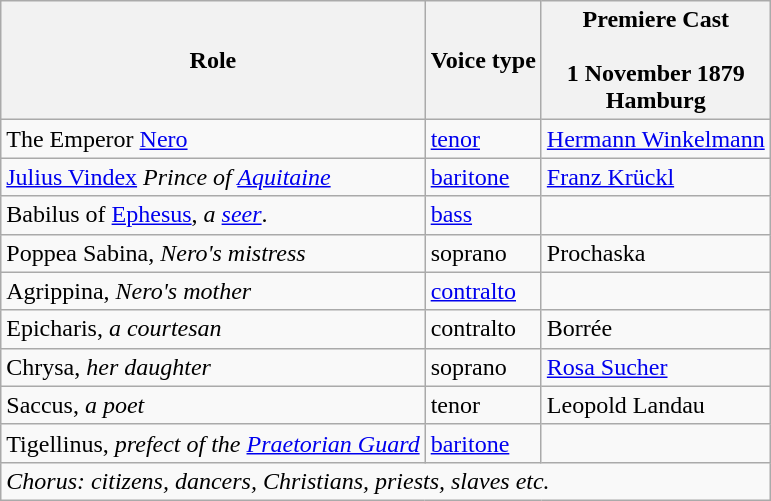<table class="wikitable">
<tr>
<th>Role</th>
<th>Voice type</th>
<th>Premiere Cast<br><br>1 November 1879<br>
Hamburg</th>
</tr>
<tr>
<td>The Emperor <a href='#'>Nero</a></td>
<td><a href='#'>tenor</a></td>
<td><a href='#'>Hermann Winkelmann</a></td>
</tr>
<tr>
<td><a href='#'>Julius Vindex</a> <em>Prince of <a href='#'>Aquitaine</a></em></td>
<td><a href='#'>baritone</a></td>
<td><a href='#'>Franz Krückl</a></td>
</tr>
<tr>
<td>Babilus of <a href='#'>Ephesus</a>, <em>a <a href='#'>seer</a></em>.</td>
<td><a href='#'>bass</a></td>
<td></td>
</tr>
<tr>
<td>Poppea Sabina, <em>Nero's mistress</em></td>
<td>soprano</td>
<td>Prochaska</td>
</tr>
<tr>
<td>Agrippina, <em>Nero's mother</em></td>
<td><a href='#'>contralto</a></td>
<td></td>
</tr>
<tr>
<td>Epicharis, <em>a courtesan</em></td>
<td>contralto</td>
<td>Borrée</td>
</tr>
<tr>
<td>Chrysa, <em>her daughter</em></td>
<td>soprano</td>
<td><a href='#'>Rosa Sucher</a></td>
</tr>
<tr>
<td>Saccus, <em>a poet</em></td>
<td>tenor</td>
<td>Leopold Landau</td>
</tr>
<tr>
<td>Tigellinus, <em>prefect of the <a href='#'>Praetorian Guard</a></em></td>
<td><a href='#'>baritone</a></td>
<td></td>
</tr>
<tr>
<td colspan="3"><em>Chorus: citizens, dancers, Christians, priests, slaves etc.</em></td>
</tr>
</table>
